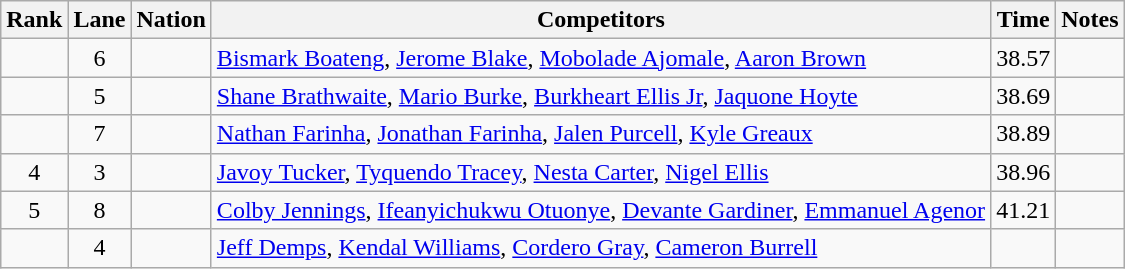<table class="wikitable sortable" style="text-align:center">
<tr>
<th>Rank</th>
<th>Lane</th>
<th>Nation</th>
<th>Competitors</th>
<th>Time</th>
<th>Notes</th>
</tr>
<tr>
<td></td>
<td>6</td>
<td align=left></td>
<td align=left><a href='#'>Bismark Boateng</a>, <a href='#'>Jerome Blake</a>, <a href='#'>Mobolade Ajomale</a>, <a href='#'>Aaron Brown</a></td>
<td>38.57</td>
<td></td>
</tr>
<tr>
<td></td>
<td>5</td>
<td align=left></td>
<td align=left><a href='#'>Shane Brathwaite</a>, <a href='#'>Mario Burke</a>, <a href='#'>Burkheart Ellis Jr</a>, <a href='#'>Jaquone Hoyte</a></td>
<td>38.69</td>
<td></td>
</tr>
<tr>
<td></td>
<td>7</td>
<td align=left></td>
<td align=left><a href='#'>Nathan Farinha</a>, <a href='#'>Jonathan Farinha</a>, <a href='#'>Jalen Purcell</a>, <a href='#'>Kyle Greaux</a></td>
<td>38.89</td>
<td></td>
</tr>
<tr>
<td>4</td>
<td>3</td>
<td align=left></td>
<td align=left><a href='#'>Javoy Tucker</a>, <a href='#'>Tyquendo Tracey</a>, <a href='#'>Nesta Carter</a>, <a href='#'>Nigel Ellis</a></td>
<td>38.96</td>
<td></td>
</tr>
<tr>
<td>5</td>
<td>8</td>
<td align=left></td>
<td align=left><a href='#'>Colby Jennings</a>, <a href='#'>Ifeanyichukwu Otuonye</a>, <a href='#'>Devante Gardiner</a>, <a href='#'>Emmanuel Agenor</a></td>
<td>41.21</td>
<td></td>
</tr>
<tr>
<td></td>
<td>4</td>
<td align=left></td>
<td align=left><a href='#'>Jeff Demps</a>, <a href='#'>Kendal Williams</a>, <a href='#'>Cordero Gray</a>, <a href='#'>Cameron Burrell</a></td>
<td></td>
<td></td>
</tr>
</table>
